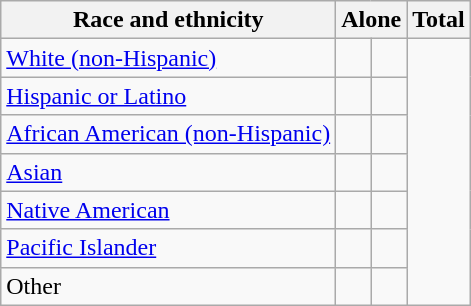<table class="wikitable sortable collapsible"; text-align:right; font-size:80%;">
<tr>
<th>Race and ethnicity</th>
<th colspan="2" data-sort-type=number>Alone</th>
<th colspan="2" data-sort-type=number>Total</th>
</tr>
<tr>
<td><a href='#'>White (non-Hispanic)</a></td>
<td align=right></td>
<td align=right></td>
</tr>
<tr>
<td><a href='#'>Hispanic or Latino</a></td>
<td align=right></td>
<td align=right></td>
</tr>
<tr>
<td><a href='#'>African American (non-Hispanic)</a></td>
<td align=right></td>
<td align=right></td>
</tr>
<tr>
<td><a href='#'>Asian</a></td>
<td align=right></td>
<td align=right></td>
</tr>
<tr>
<td><a href='#'>Native American</a></td>
<td align=right></td>
<td align=right></td>
</tr>
<tr>
<td><a href='#'>Pacific Islander</a></td>
<td align=right></td>
<td align=right></td>
</tr>
<tr>
<td>Other</td>
<td align=right></td>
<td align=right></td>
</tr>
</table>
